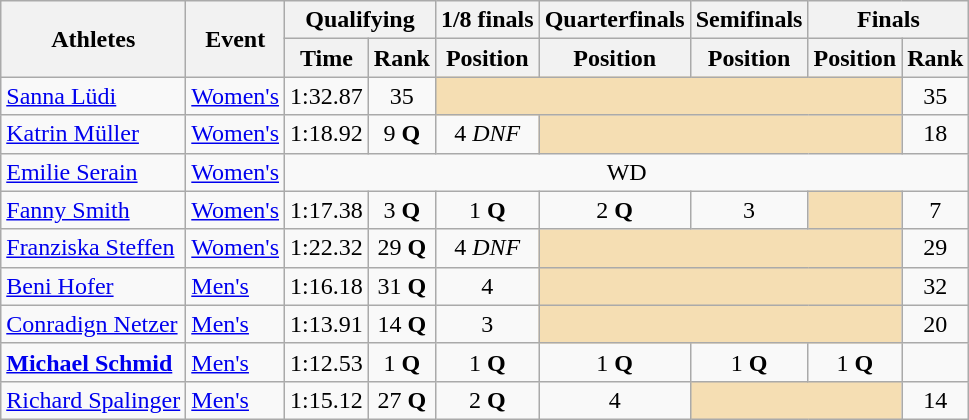<table class="wikitable">
<tr>
<th rowspan="2">Athletes</th>
<th rowspan="2">Event</th>
<th colspan="2">Qualifying</th>
<th>1/8 finals</th>
<th>Quarterfinals</th>
<th>Semifinals</th>
<th colspan="2">Finals</th>
</tr>
<tr>
<th>Time</th>
<th>Rank</th>
<th>Position</th>
<th>Position</th>
<th>Position</th>
<th>Position</th>
<th>Rank</th>
</tr>
<tr align=center>
<td align=left><a href='#'>Sanna Lüdi</a></td>
<td align=left><a href='#'>Women's</a></td>
<td align="center">1:32.87</td>
<td align="center">35</td>
<td colspan=4 align="center" bgcolor="wheat"></td>
<td align="center">35</td>
</tr>
<tr align=center>
<td align=left><a href='#'>Katrin Müller</a></td>
<td align=left><a href='#'>Women's</a></td>
<td align="center">1:18.92</td>
<td align="center">9 <strong>Q</strong></td>
<td align="center">4 <em>DNF</em></td>
<td colspan=3 align="center" bgcolor="wheat"></td>
<td align="center">18</td>
</tr>
<tr align=center>
<td align=left><a href='#'>Emilie Serain</a></td>
<td align=left><a href='#'>Women's</a></td>
<td colspan="7" align="center">WD</td>
</tr>
<tr align=center>
<td align=left><a href='#'>Fanny Smith</a></td>
<td align=left><a href='#'>Women's</a></td>
<td align="center">1:17.38</td>
<td align="center">3 <strong>Q</strong></td>
<td align="center">1 <strong>Q</strong></td>
<td align="center">2 <strong>Q</strong></td>
<td align="center">3</td>
<td align="center" bgcolor="wheat"></td>
<td align="center">7</td>
</tr>
<tr align=center>
<td align=left><a href='#'>Franziska Steffen</a></td>
<td align=left><a href='#'>Women's</a></td>
<td align="center">1:22.32</td>
<td align="center">29 <strong>Q</strong></td>
<td align="center">4 <em>DNF</em></td>
<td colspan=3 align="center" bgcolor="wheat"></td>
<td align="center">29</td>
</tr>
<tr align=center>
<td align=left><a href='#'>Beni Hofer</a></td>
<td align=left><a href='#'>Men's</a></td>
<td align="center">1:16.18</td>
<td align="center">31 <strong>Q</strong></td>
<td align="center">4</td>
<td colspan=3 align="center" bgcolor="wheat"></td>
<td align="center">32</td>
</tr>
<tr align=center>
<td align=left><a href='#'>Conradign Netzer</a></td>
<td align=left><a href='#'>Men's</a></td>
<td align="center">1:13.91</td>
<td align="center">14 <strong>Q</strong></td>
<td align="center">3</td>
<td colspan=3 align="center" bgcolor="wheat"></td>
<td align="center">20</td>
</tr>
<tr align=center>
<td align=left><strong><a href='#'>Michael Schmid</a></strong></td>
<td align=left><a href='#'>Men's</a></td>
<td align="center">1:12.53</td>
<td align="center">1 <strong>Q</strong></td>
<td align="center">1 <strong>Q</strong></td>
<td align="center">1 <strong>Q</strong></td>
<td align="center">1 <strong>Q</strong></td>
<td align="center">1 <strong>Q</strong></td>
<td align="center"></td>
</tr>
<tr align=center>
<td align=left><a href='#'>Richard Spalinger</a></td>
<td align=left><a href='#'>Men's</a></td>
<td align="center">1:15.12</td>
<td align="center">27 <strong>Q</strong></td>
<td align="center">2 <strong>Q</strong></td>
<td align="center">4</td>
<td colspan=2 align="center" bgcolor="wheat"></td>
<td align="center">14</td>
</tr>
</table>
